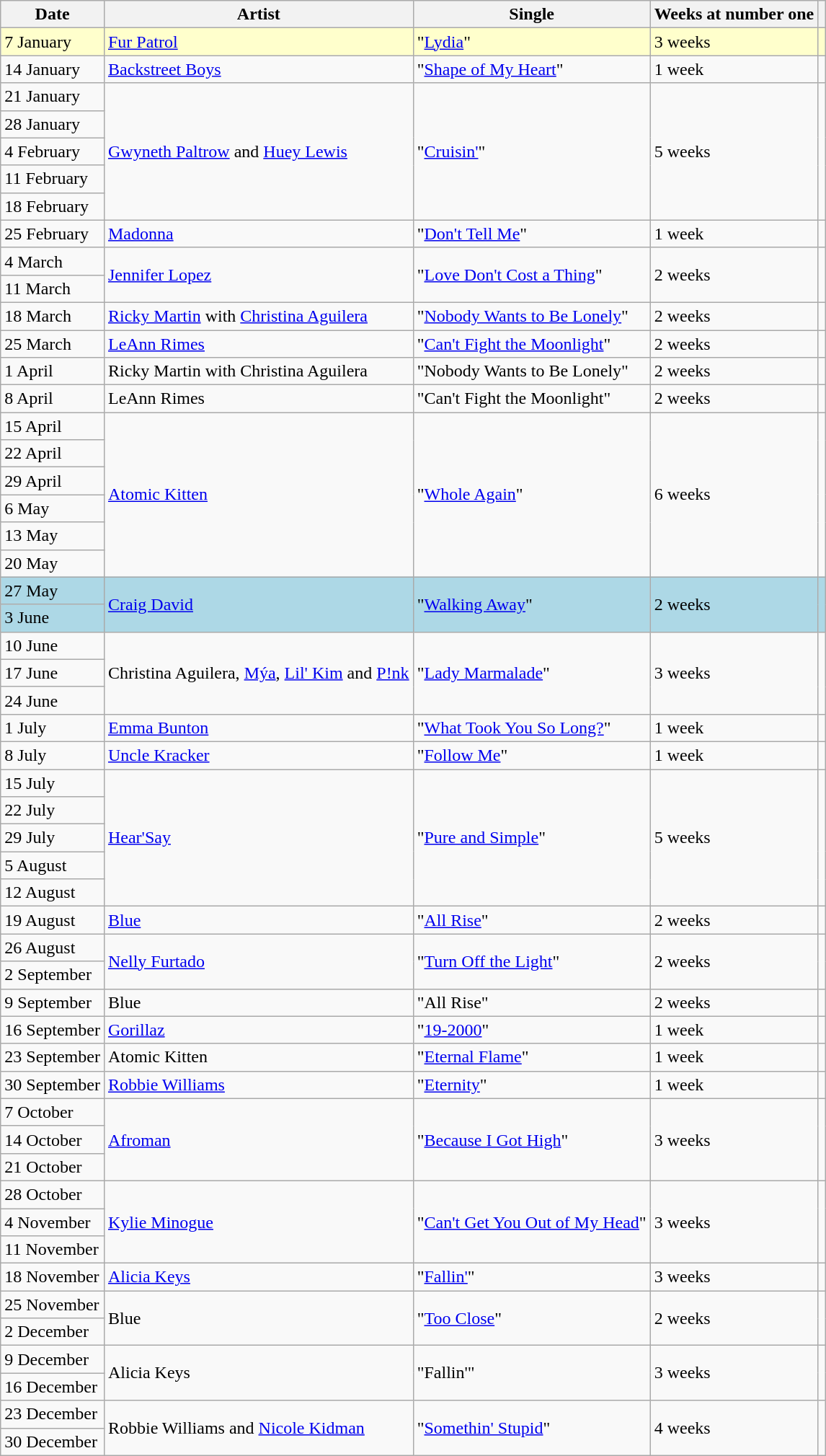<table class="wikitable">
<tr>
<th>Date</th>
<th>Artist</th>
<th>Single</th>
<th>Weeks at number one</th>
<th></th>
</tr>
<tr bgcolor="#FFFFCC">
<td>7 January</td>
<td><a href='#'>Fur Patrol</a></td>
<td>"<a href='#'>Lydia</a>"</td>
<td>3 weeks</td>
<td></td>
</tr>
<tr>
<td>14 January</td>
<td><a href='#'>Backstreet Boys</a></td>
<td>"<a href='#'>Shape of My Heart</a>"</td>
<td>1 week</td>
<td></td>
</tr>
<tr>
<td>21 January</td>
<td rowspan="5"><a href='#'>Gwyneth Paltrow</a> and <a href='#'>Huey Lewis</a></td>
<td rowspan="5">"<a href='#'>Cruisin'</a>"</td>
<td rowspan="5">5 weeks</td>
<td rowspan="5"></td>
</tr>
<tr>
<td>28 January</td>
</tr>
<tr>
<td>4 February</td>
</tr>
<tr>
<td>11 February</td>
</tr>
<tr>
<td>18 February</td>
</tr>
<tr>
<td>25 February</td>
<td><a href='#'>Madonna</a></td>
<td>"<a href='#'>Don't Tell Me</a>"</td>
<td>1 week</td>
<td></td>
</tr>
<tr>
<td>4 March</td>
<td rowspan="2"><a href='#'>Jennifer Lopez</a></td>
<td rowspan="2">"<a href='#'>Love Don't Cost a Thing</a>"</td>
<td rowspan="2">2 weeks</td>
<td rowspan="2"></td>
</tr>
<tr>
<td>11 March</td>
</tr>
<tr>
<td>18 March</td>
<td><a href='#'>Ricky Martin</a> with <a href='#'>Christina Aguilera</a></td>
<td>"<a href='#'>Nobody Wants to Be Lonely</a>"</td>
<td>2 weeks</td>
<td></td>
</tr>
<tr>
<td>25 March</td>
<td><a href='#'>LeAnn Rimes</a></td>
<td>"<a href='#'>Can't Fight the Moonlight</a>"</td>
<td>2 weeks</td>
<td></td>
</tr>
<tr>
<td>1 April</td>
<td>Ricky Martin with Christina Aguilera</td>
<td>"Nobody Wants to Be Lonely"</td>
<td>2 weeks</td>
<td></td>
</tr>
<tr>
<td>8 April</td>
<td>LeAnn Rimes</td>
<td>"Can't Fight the Moonlight"</td>
<td>2 weeks</td>
<td></td>
</tr>
<tr>
<td>15 April</td>
<td rowspan="6"><a href='#'>Atomic Kitten</a></td>
<td rowspan="6">"<a href='#'>Whole Again</a>"</td>
<td rowspan="6">6 weeks</td>
<td rowspan="6"></td>
</tr>
<tr>
<td>22 April</td>
</tr>
<tr>
<td>29 April</td>
</tr>
<tr>
<td>6 May</td>
</tr>
<tr>
<td>13 May</td>
</tr>
<tr>
<td>20 May</td>
</tr>
<tr bgcolor="lightblue">
<td>27 May</td>
<td rowspan="2"><a href='#'>Craig David</a></td>
<td rowspan="2">"<a href='#'>Walking Away</a>"</td>
<td rowspan="2">2 weeks</td>
<td rowspan="2"></td>
</tr>
<tr bgcolor="lightblue">
<td>3 June</td>
</tr>
<tr>
<td>10 June</td>
<td rowspan="3">Christina Aguilera, <a href='#'>Mýa</a>, <a href='#'>Lil' Kim</a> and <a href='#'>P!nk</a></td>
<td rowspan="3">"<a href='#'>Lady Marmalade</a>"</td>
<td rowspan="3">3 weeks</td>
<td rowspan="3"></td>
</tr>
<tr>
<td>17 June</td>
</tr>
<tr>
<td>24 June</td>
</tr>
<tr>
<td>1 July</td>
<td><a href='#'>Emma Bunton</a></td>
<td>"<a href='#'>What Took You So Long?</a>"</td>
<td>1 week</td>
<td></td>
</tr>
<tr>
<td>8 July</td>
<td><a href='#'>Uncle Kracker</a></td>
<td>"<a href='#'>Follow Me</a>"</td>
<td>1 week</td>
<td></td>
</tr>
<tr>
<td>15 July</td>
<td rowspan="5"><a href='#'>Hear'Say</a></td>
<td rowspan="5">"<a href='#'>Pure and Simple</a>"</td>
<td rowspan="5">5 weeks</td>
<td rowspan="5"></td>
</tr>
<tr>
<td>22 July</td>
</tr>
<tr>
<td>29 July</td>
</tr>
<tr>
<td>5 August</td>
</tr>
<tr>
<td>12 August</td>
</tr>
<tr>
<td>19 August</td>
<td><a href='#'>Blue</a></td>
<td>"<a href='#'>All Rise</a>"</td>
<td>2 weeks</td>
<td></td>
</tr>
<tr>
<td>26 August</td>
<td rowspan="2"><a href='#'>Nelly Furtado</a></td>
<td rowspan="2">"<a href='#'>Turn Off the Light</a>"</td>
<td rowspan="2">2 weeks</td>
<td rowspan="2"></td>
</tr>
<tr>
<td>2 September</td>
</tr>
<tr>
<td>9 September</td>
<td>Blue</td>
<td>"All Rise"</td>
<td>2 weeks</td>
<td></td>
</tr>
<tr>
<td>16 September</td>
<td><a href='#'>Gorillaz</a></td>
<td>"<a href='#'>19-2000</a>"</td>
<td>1 week</td>
<td></td>
</tr>
<tr>
<td>23 September</td>
<td>Atomic Kitten</td>
<td>"<a href='#'>Eternal Flame</a>"</td>
<td>1 week</td>
<td></td>
</tr>
<tr>
<td>30 September</td>
<td><a href='#'>Robbie Williams</a></td>
<td>"<a href='#'>Eternity</a>"</td>
<td>1 week</td>
<td></td>
</tr>
<tr>
<td>7 October</td>
<td rowspan="3"><a href='#'>Afroman</a></td>
<td rowspan="3">"<a href='#'>Because I Got High</a>"</td>
<td rowspan="3">3 weeks</td>
<td rowspan="3"></td>
</tr>
<tr>
<td>14 October</td>
</tr>
<tr>
<td>21 October</td>
</tr>
<tr>
<td>28 October</td>
<td rowspan="3"><a href='#'>Kylie Minogue</a></td>
<td rowspan="3">"<a href='#'>Can't Get You Out of My Head</a>"</td>
<td rowspan="3">3 weeks</td>
<td rowspan="3"></td>
</tr>
<tr>
<td>4 November</td>
</tr>
<tr>
<td>11 November</td>
</tr>
<tr>
<td>18 November</td>
<td><a href='#'>Alicia Keys</a></td>
<td>"<a href='#'>Fallin'</a>"</td>
<td>3 weeks</td>
<td></td>
</tr>
<tr>
<td>25 November</td>
<td rowspan="2">Blue</td>
<td rowspan="2">"<a href='#'>Too Close</a>"</td>
<td rowspan="2">2 weeks</td>
<td rowspan="2"></td>
</tr>
<tr>
<td>2 December</td>
</tr>
<tr>
<td>9 December</td>
<td rowspan="2">Alicia Keys</td>
<td rowspan="2">"Fallin'"</td>
<td rowspan="2">3 weeks</td>
<td rowspan="2"></td>
</tr>
<tr>
<td>16 December</td>
</tr>
<tr>
<td>23 December</td>
<td rowspan="2">Robbie Williams and <a href='#'>Nicole Kidman</a></td>
<td rowspan="2">"<a href='#'>Somethin' Stupid</a>"</td>
<td rowspan="2">4 weeks</td>
<td rowspan="2"></td>
</tr>
<tr>
<td>30 December</td>
</tr>
</table>
